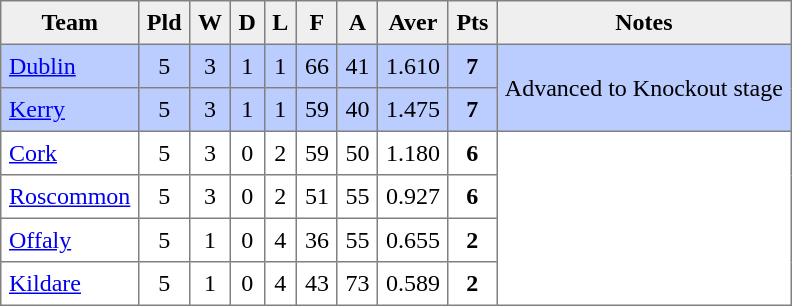<table style=border-collapse:collapse border=1 cellspacing=0 cellpadding=5>
<tr align=center bgcolor=#efefef>
<th>Team</th>
<th>Pld</th>
<th>W</th>
<th>D</th>
<th>L</th>
<th>F</th>
<th>A</th>
<th>Aver</th>
<th>Pts</th>
<th>Notes</th>
</tr>
<tr align=center style="background:#bbccff;">
<td style="text-align:left;"><a href='#'>Dublin</a></td>
<td>5</td>
<td>3</td>
<td>1</td>
<td>1</td>
<td>66</td>
<td>41</td>
<td>1.610</td>
<td><strong>7</strong></td>
<td rowspan=2>Advanced to Knockout stage</td>
</tr>
<tr align=center style="background:#bbccff;">
<td style="text-align:left;"><a href='#'>Kerry</a></td>
<td>5</td>
<td>3</td>
<td>1</td>
<td>1</td>
<td>59</td>
<td>40</td>
<td>1.475</td>
<td><strong>7</strong></td>
</tr>
<tr align=center style="background:#FFFFFF;">
<td style="text-align:left;"><a href='#'>Cork</a></td>
<td>5</td>
<td>3</td>
<td>0</td>
<td>2</td>
<td>59</td>
<td>50</td>
<td>1.180</td>
<td><strong>6</strong></td>
<td rowspan=4></td>
</tr>
<tr align=center style="background:#FFFFFF;">
<td style="text-align:left;"><a href='#'>Roscommon</a></td>
<td>5</td>
<td>3</td>
<td>0</td>
<td>2</td>
<td>51</td>
<td>55</td>
<td>0.927</td>
<td><strong>6</strong></td>
</tr>
<tr align=center style="background:#FFFFFF;">
<td style="text-align:left;"><a href='#'>Offaly</a></td>
<td>5</td>
<td>1</td>
<td>0</td>
<td>4</td>
<td>36</td>
<td>55</td>
<td>0.655</td>
<td><strong>2</strong></td>
</tr>
<tr align=center style="background:#FFFFFF;">
<td style="text-align:left;"><a href='#'>Kildare</a></td>
<td>5</td>
<td>1</td>
<td>0</td>
<td>4</td>
<td>43</td>
<td>73</td>
<td>0.589</td>
<td><strong>2</strong></td>
</tr>
</table>
